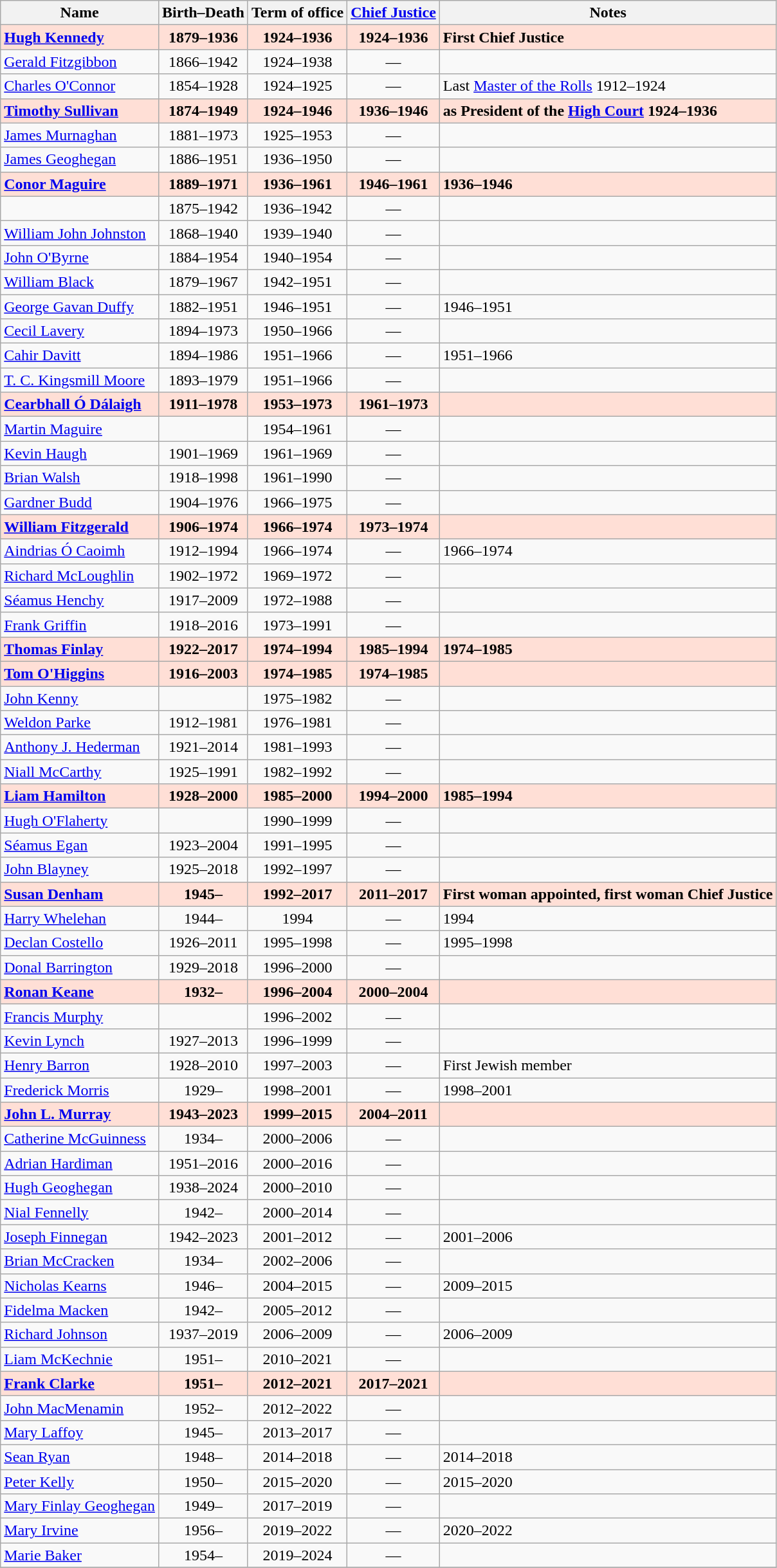<table class ="wikitable">
<tr>
<th>Name</th>
<th>Birth–Death</th>
<th>Term of office</th>
<th><a href='#'>Chief Justice</a></th>
<th>Notes</th>
</tr>
<tr style="font-weight:bold; background:#FFDFD6;">
<td><a href='#'>Hugh Kennedy</a></td>
<td align=center>1879–1936</td>
<td align=center>1924–1936</td>
<td align=center>1924–1936</td>
<td>First Chief Justice</td>
</tr>
<tr>
<td><a href='#'>Gerald Fitzgibbon</a></td>
<td align=center>1866–1942</td>
<td align=center>1924–1938</td>
<td align=center>—</td>
<td></td>
</tr>
<tr>
<td><a href='#'>Charles O'Connor</a></td>
<td align=center>1854–1928</td>
<td align=center>1924–1925</td>
<td align=center>—</td>
<td>Last <a href='#'>Master of the Rolls</a> 1912–1924</td>
</tr>
<tr style="font-weight:bold; background:#FFDFD6;">
<td><a href='#'>Timothy Sullivan</a></td>
<td align=center>1874–1949</td>
<td align=center>1924–1946</td>
<td align=center>1936–1946</td>
<td> as President of the <a href='#'>High Court</a> 1924–1936</td>
</tr>
<tr>
<td><a href='#'>James Murnaghan</a></td>
<td align=center>1881–1973</td>
<td align=center>1925–1953</td>
<td align=center>—</td>
<td></td>
</tr>
<tr>
<td><a href='#'>James Geoghegan</a></td>
<td align=center>1886–1951</td>
<td align=center>1936–1950</td>
<td align=center>—</td>
<td></td>
</tr>
<tr style="font-weight:bold; background:#FFDFD6;">
<td><a href='#'>Conor Maguire</a></td>
<td align=center>1889–1971</td>
<td align=center>1936–1961</td>
<td align=center>1946–1961</td>
<td> 1936–1946</td>
</tr>
<tr>
<td></td>
<td align=center>1875–1942</td>
<td align=center>1936–1942</td>
<td align=center>—</td>
<td></td>
</tr>
<tr>
<td><a href='#'>William John Johnston</a></td>
<td align=center>1868–1940</td>
<td align=center>1939–1940</td>
<td align=center>—</td>
<td></td>
</tr>
<tr>
<td><a href='#'>John O'Byrne</a></td>
<td align=center>1884–1954</td>
<td align=center>1940–1954</td>
<td align=center>—</td>
<td></td>
</tr>
<tr>
<td><a href='#'>William Black</a></td>
<td align=center>1879–1967</td>
<td align=center>1942–1951</td>
<td align=center>—</td>
<td></td>
</tr>
<tr>
<td><a href='#'>George Gavan Duffy</a></td>
<td align=center>1882–1951</td>
<td align=center>1946–1951</td>
<td align=center>—</td>
<td> 1946–1951</td>
</tr>
<tr>
<td><a href='#'>Cecil Lavery</a></td>
<td align=center>1894–1973</td>
<td align=center>1950–1966</td>
<td align=center>—</td>
<td></td>
</tr>
<tr>
<td><a href='#'>Cahir Davitt</a></td>
<td align=center>1894–1986</td>
<td align=center>1951–1966</td>
<td align=center>—</td>
<td> 1951–1966</td>
</tr>
<tr>
<td><a href='#'>T. C. Kingsmill Moore</a></td>
<td align=center>1893–1979</td>
<td align=center>1951–1966</td>
<td align=center>—</td>
<td></td>
</tr>
<tr style="font-weight:bold; background:#FFDFD6;">
<td><a href='#'>Cearbhall Ó Dálaigh</a></td>
<td align=center>1911–1978</td>
<td align=center>1953–1973</td>
<td align=center>1961–1973</td>
<td></td>
</tr>
<tr>
<td><a href='#'>Martin Maguire</a></td>
<td align=center></td>
<td align=center>1954–1961</td>
<td align=center>—</td>
<td></td>
</tr>
<tr>
<td><a href='#'>Kevin Haugh</a></td>
<td align=center>1901–1969</td>
<td align=center>1961–1969</td>
<td align=center>—</td>
<td></td>
</tr>
<tr>
<td><a href='#'>Brian Walsh</a></td>
<td align=center>1918–1998</td>
<td align=center>1961–1990</td>
<td align=center>—</td>
<td></td>
</tr>
<tr>
<td><a href='#'>Gardner Budd</a></td>
<td align=center>1904–1976</td>
<td align=center>1966–1975</td>
<td align=center>—</td>
<td></td>
</tr>
<tr style="font-weight:bold; background:#FFDFD6;">
<td><a href='#'>William Fitzgerald</a></td>
<td align=center>1906–1974</td>
<td align=center>1966–1974</td>
<td align=center>1973–1974</td>
<td></td>
</tr>
<tr>
<td><a href='#'>Aindrias Ó Caoimh</a></td>
<td align=center>1912–1994</td>
<td align=center>1966–1974</td>
<td align=center>—</td>
<td> 1966–1974</td>
</tr>
<tr>
<td><a href='#'>Richard McLoughlin</a></td>
<td align=center>1902–1972</td>
<td align=center>1969–1972</td>
<td align=center>—</td>
<td></td>
</tr>
<tr>
<td><a href='#'>Séamus Henchy</a></td>
<td align=center>1917–2009</td>
<td align=center>1972–1988</td>
<td align=center>—</td>
<td></td>
</tr>
<tr>
<td><a href='#'>Frank Griffin</a></td>
<td align=center>1918–2016</td>
<td align=center>1973–1991</td>
<td align=center>—</td>
<td></td>
</tr>
<tr style="font-weight:bold; background:#FFDFD6;">
<td><a href='#'>Thomas Finlay</a></td>
<td align=center>1922–2017</td>
<td align=center>1974–1994</td>
<td align=center>1985–1994</td>
<td> 1974–1985</td>
</tr>
<tr style="font-weight:bold; background:#FFDFD6;">
<td><a href='#'>Tom O'Higgins</a></td>
<td align=center>1916–2003</td>
<td align=center>1974–1985</td>
<td align=center>1974–1985</td>
<td></td>
</tr>
<tr>
<td><a href='#'>John Kenny</a></td>
<td align=center></td>
<td align=center>1975–1982</td>
<td align=center>—</td>
<td></td>
</tr>
<tr>
<td><a href='#'>Weldon Parke</a></td>
<td align=center>1912–1981</td>
<td align=center>1976–1981</td>
<td align=center>—</td>
<td></td>
</tr>
<tr>
<td><a href='#'>Anthony J. Hederman</a></td>
<td align=center>1921–2014</td>
<td align=center>1981–1993</td>
<td align=center>—</td>
<td></td>
</tr>
<tr>
<td><a href='#'>Niall McCarthy</a></td>
<td align=center>1925–1991</td>
<td align=center>1982–1992</td>
<td align=center>—</td>
<td></td>
</tr>
<tr style="font-weight:bold; background:#FFDFD6;">
<td><a href='#'>Liam Hamilton</a></td>
<td align=center>1928–2000</td>
<td align=center>1985–2000</td>
<td align=center>1994–2000</td>
<td> 1985–1994</td>
</tr>
<tr>
<td><a href='#'>Hugh O'Flaherty</a></td>
<td align=center></td>
<td align=center>1990–1999</td>
<td align=center>—</td>
<td></td>
</tr>
<tr>
<td><a href='#'>Séamus Egan</a></td>
<td align=center>1923–2004</td>
<td align=center>1991–1995</td>
<td align=center>—</td>
<td></td>
</tr>
<tr>
<td><a href='#'>John Blayney</a></td>
<td align=center>1925–2018</td>
<td align=center>1992–1997</td>
<td align=center>—</td>
<td></td>
</tr>
<tr style="font-weight:bold; background:#FFDFD6;">
<td><a href='#'>Susan Denham</a></td>
<td align=center>1945–</td>
<td align=center>1992–2017</td>
<td align=center>2011–2017</td>
<td>First woman appointed, first woman Chief Justice</td>
</tr>
<tr>
<td><a href='#'>Harry Whelehan</a></td>
<td align=center>1944–</td>
<td align=center>1994</td>
<td align=center>—</td>
<td> 1994</td>
</tr>
<tr>
<td><a href='#'>Declan Costello</a></td>
<td align=center>1926–2011</td>
<td align=center>1995–1998</td>
<td align=center>—</td>
<td> 1995–1998</td>
</tr>
<tr>
<td><a href='#'>Donal Barrington</a></td>
<td align=center>1929–2018</td>
<td align=center>1996–2000</td>
<td align=center>—</td>
<td></td>
</tr>
<tr style="font-weight:bold; background:#FFDFD6;">
<td><a href='#'>Ronan Keane</a></td>
<td align=center>1932–</td>
<td align=center>1996–2004</td>
<td align=center>2000–2004</td>
<td></td>
</tr>
<tr>
<td><a href='#'>Francis Murphy</a></td>
<td align=center></td>
<td align=center>1996–2002</td>
<td align=center>—</td>
<td></td>
</tr>
<tr>
<td><a href='#'>Kevin Lynch</a></td>
<td align=center>1927–2013</td>
<td align=center>1996–1999</td>
<td align=center>—</td>
<td></td>
</tr>
<tr>
<td><a href='#'>Henry Barron</a></td>
<td align=center>1928–2010</td>
<td align=center>1997–2003</td>
<td align=center>—</td>
<td>First Jewish member</td>
</tr>
<tr>
<td><a href='#'>Frederick Morris</a></td>
<td align=center>1929–</td>
<td align=center>1998–2001</td>
<td align=center>—</td>
<td> 1998–2001</td>
</tr>
<tr style="font-weight:bold; background:#FFDFD6;">
<td><a href='#'>John L. Murray</a></td>
<td align=center>1943–2023</td>
<td align=center>1999–2015</td>
<td align=center>2004–2011</td>
<td></td>
</tr>
<tr>
<td><a href='#'>Catherine McGuinness</a></td>
<td align=center>1934–</td>
<td align=center>2000–2006</td>
<td align=center>—</td>
<td></td>
</tr>
<tr>
<td><a href='#'>Adrian Hardiman</a></td>
<td align=center>1951–2016</td>
<td align=center>2000–2016</td>
<td align=center>—</td>
<td></td>
</tr>
<tr>
<td><a href='#'>Hugh Geoghegan</a></td>
<td align=center>1938–2024</td>
<td align=center>2000–2010</td>
<td align=center>—</td>
<td></td>
</tr>
<tr>
<td><a href='#'>Nial Fennelly</a></td>
<td align=center>1942–</td>
<td align=center>2000–2014</td>
<td align=center>—</td>
<td></td>
</tr>
<tr>
<td><a href='#'>Joseph Finnegan</a></td>
<td align=center>1942–2023</td>
<td align=center>2001–2012</td>
<td align=center>—</td>
<td> 2001–2006</td>
</tr>
<tr>
<td><a href='#'>Brian McCracken</a></td>
<td align=center>1934–</td>
<td align=center>2002–2006</td>
<td align=center>—</td>
<td></td>
</tr>
<tr>
<td><a href='#'>Nicholas Kearns</a></td>
<td align=center>1946–</td>
<td align=center>2004–2015</td>
<td align=center>—</td>
<td> 2009–2015</td>
</tr>
<tr>
<td><a href='#'>Fidelma Macken</a></td>
<td align=center>1942–</td>
<td align=center>2005–2012</td>
<td align=center>—</td>
<td></td>
</tr>
<tr>
<td><a href='#'>Richard Johnson</a></td>
<td align=center>1937–2019</td>
<td align=center>2006–2009</td>
<td align=center>—</td>
<td> 2006–2009</td>
</tr>
<tr>
<td><a href='#'>Liam McKechnie</a></td>
<td align=center>1951–</td>
<td align=center>2010–2021</td>
<td align=center>—</td>
<td></td>
</tr>
<tr style="font-weight:bold; background:#FFDFD6;">
<td><a href='#'>Frank Clarke</a></td>
<td align=center>1951–</td>
<td align=center>2012–2021</td>
<td align=center>2017–2021</td>
<td></td>
</tr>
<tr>
<td><a href='#'>John MacMenamin</a></td>
<td align=center>1952–</td>
<td align=center>2012–2022</td>
<td align=center>—</td>
<td></td>
</tr>
<tr>
<td><a href='#'>Mary Laffoy</a></td>
<td align=center>1945–</td>
<td align=center>2013–2017</td>
<td align=center>—</td>
<td></td>
</tr>
<tr>
<td><a href='#'>Sean Ryan</a></td>
<td align=center>1948–</td>
<td align=center>2014–2018</td>
<td align=center>—</td>
<td> 2014–2018</td>
</tr>
<tr>
<td><a href='#'>Peter Kelly</a></td>
<td align=center>1950–</td>
<td align=center>2015–2020</td>
<td align=center>—</td>
<td> 2015–2020</td>
</tr>
<tr>
<td><a href='#'>Mary Finlay Geoghegan</a></td>
<td align=center>1949–</td>
<td align=center>2017–2019</td>
<td align=center>—</td>
<td></td>
</tr>
<tr>
<td><a href='#'>Mary Irvine</a></td>
<td align=center>1956–</td>
<td align=center>2019–2022</td>
<td align=center>—</td>
<td> 2020–2022</td>
</tr>
<tr>
<td><a href='#'>Marie Baker</a></td>
<td align=center>1954–</td>
<td align=center>2019–2024</td>
<td align=center>—</td>
<td></td>
</tr>
<tr>
</tr>
</table>
